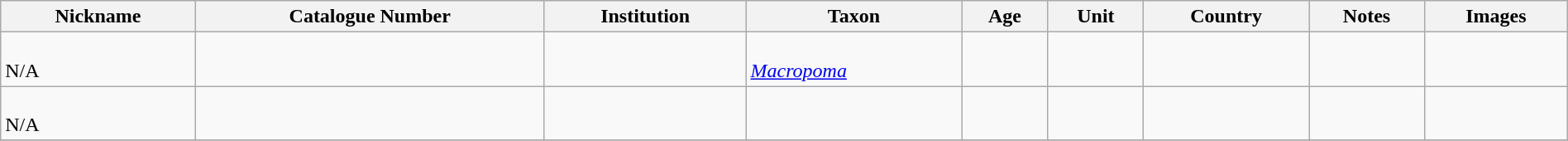<table class="wikitable sortable" align="center" width="100%">
<tr>
<th>Nickname</th>
<th>Catalogue Number</th>
<th>Institution</th>
<th>Taxon</th>
<th>Age</th>
<th>Unit</th>
<th>Country</th>
<th>Notes</th>
<th>Images</th>
</tr>
<tr>
<td><br>N/A</td>
<td></td>
<td></td>
<td><br><em><a href='#'>Macropoma</a></em></td>
<td></td>
<td></td>
<td></td>
<td></td>
<td><br></td>
</tr>
<tr>
<td><br>N/A</td>
<td></td>
<td></td>
<td></td>
<td></td>
<td></td>
<td></td>
<td></td>
<td><br></td>
</tr>
<tr>
</tr>
</table>
